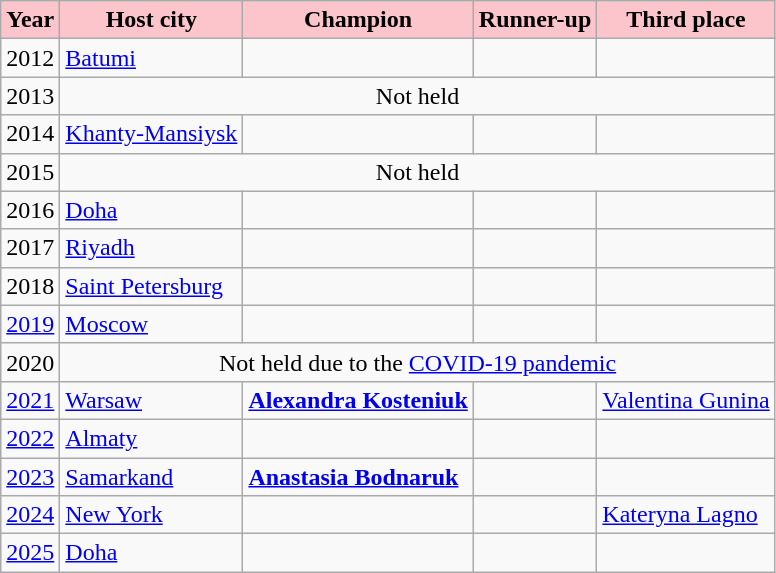<table class="wikitable">
<tr>
<th style="background:#fcc5cb">Year</th>
<th style="background:#fcc5cb">Host city</th>
<th style="background:#fcc5cb">Champion</th>
<th style="background:#fcc5cb">Runner-up</th>
<th style="background:#fcc5cb">Third place</th>
</tr>
<tr>
<td>2012</td>
<td> <a href='#'>Batumi</a></td>
<td></td>
<td></td>
<td></td>
</tr>
<tr>
<td>2013</td>
<td colspan=4 align=center>Not held</td>
</tr>
<tr>
<td>2014</td>
<td> <a href='#'>Khanty-Mansiysk</a></td>
<td></td>
<td></td>
<td></td>
</tr>
<tr>
<td>2015</td>
<td colspan=4 align=center>Not held</td>
</tr>
<tr>
<td>2016</td>
<td> <a href='#'>Doha</a></td>
<td></td>
<td></td>
<td></td>
</tr>
<tr>
<td>2017</td>
<td> <a href='#'>Riyadh</a></td>
<td></td>
<td></td>
<td></td>
</tr>
<tr>
<td>2018</td>
<td> <a href='#'>Saint Petersburg</a></td>
<td></td>
<td></td>
<td></td>
</tr>
<tr>
<td><a href='#'>2019</a></td>
<td> <a href='#'>Moscow</a></td>
<td></td>
<td></td>
<td></td>
</tr>
<tr>
<td>2020</td>
<td colspan=4 align=center>Not held due to the <a href='#'>COVID-19 pandemic</a></td>
</tr>
<tr>
<td><a href='#'>2021</a></td>
<td> <a href='#'>Warsaw</a></td>
<td> <strong><a href='#'>Alexandra Kosteniuk</a></strong> </td>
<td></td>
<td> <a href='#'>Valentina Gunina</a> </td>
</tr>
<tr>
<td><a href='#'>2022</a></td>
<td> <a href='#'>Almaty</a></td>
<td></td>
<td></td>
<td></td>
</tr>
<tr>
<td><a href='#'>2023</a></td>
<td> <a href='#'>Samarkand</a></td>
<td {{nowrap> <strong><a href='#'>Anastasia Bodnaruk</a></strong> </td>
<td></td>
<td></td>
</tr>
<tr>
<td><a href='#'>2024</a></td>
<td> <a href='#'>New York</a></td>
<td></td>
<td></td>
<td {{nowrap> <a href='#'>Kateryna Lagno</a> </td>
</tr>
<tr>
<td><a href='#'>2025</a></td>
<td> <a href='#'>Doha</a></td>
<td></td>
<td></td>
<td></td>
</tr>
</table>
